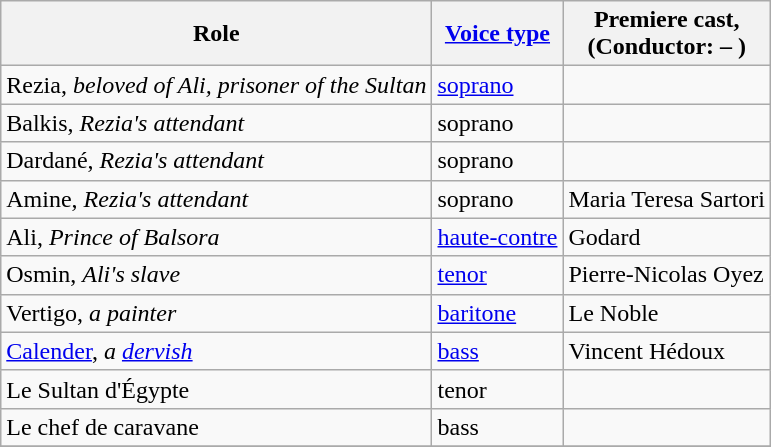<table class="wikitable">
<tr>
<th>Role</th>
<th><a href='#'>Voice type</a></th>
<th>Premiere cast, <br>(Conductor: – )</th>
</tr>
<tr>
<td>Rezia, <em>beloved of Ali, prisoner of the Sultan</em></td>
<td><a href='#'>soprano</a></td>
<td></td>
</tr>
<tr>
<td>Balkis, <em>Rezia's attendant</em></td>
<td>soprano</td>
<td></td>
</tr>
<tr>
<td>Dardané, <em>Rezia's attendant</em></td>
<td>soprano</td>
<td></td>
</tr>
<tr>
<td>Amine, <em>Rezia's attendant</em></td>
<td>soprano</td>
<td>Maria Teresa Sartori</td>
</tr>
<tr>
<td>Ali, <em>Prince of Balsora</em></td>
<td><a href='#'>haute-contre</a></td>
<td>Godard</td>
</tr>
<tr>
<td>Osmin, <em>Ali's slave</em></td>
<td><a href='#'>tenor</a></td>
<td>Pierre-Nicolas Oyez</td>
</tr>
<tr>
<td>Vertigo, <em>a painter</em></td>
<td><a href='#'>baritone</a></td>
<td>Le Noble</td>
</tr>
<tr>
<td><a href='#'>Calender</a>, <em>a <a href='#'>dervish</a></em></td>
<td><a href='#'>bass</a></td>
<td>Vincent Hédoux</td>
</tr>
<tr>
<td>Le Sultan d'Égypte</td>
<td>tenor</td>
<td></td>
</tr>
<tr>
<td>Le chef de caravane</td>
<td>bass</td>
<td></td>
</tr>
<tr>
</tr>
</table>
